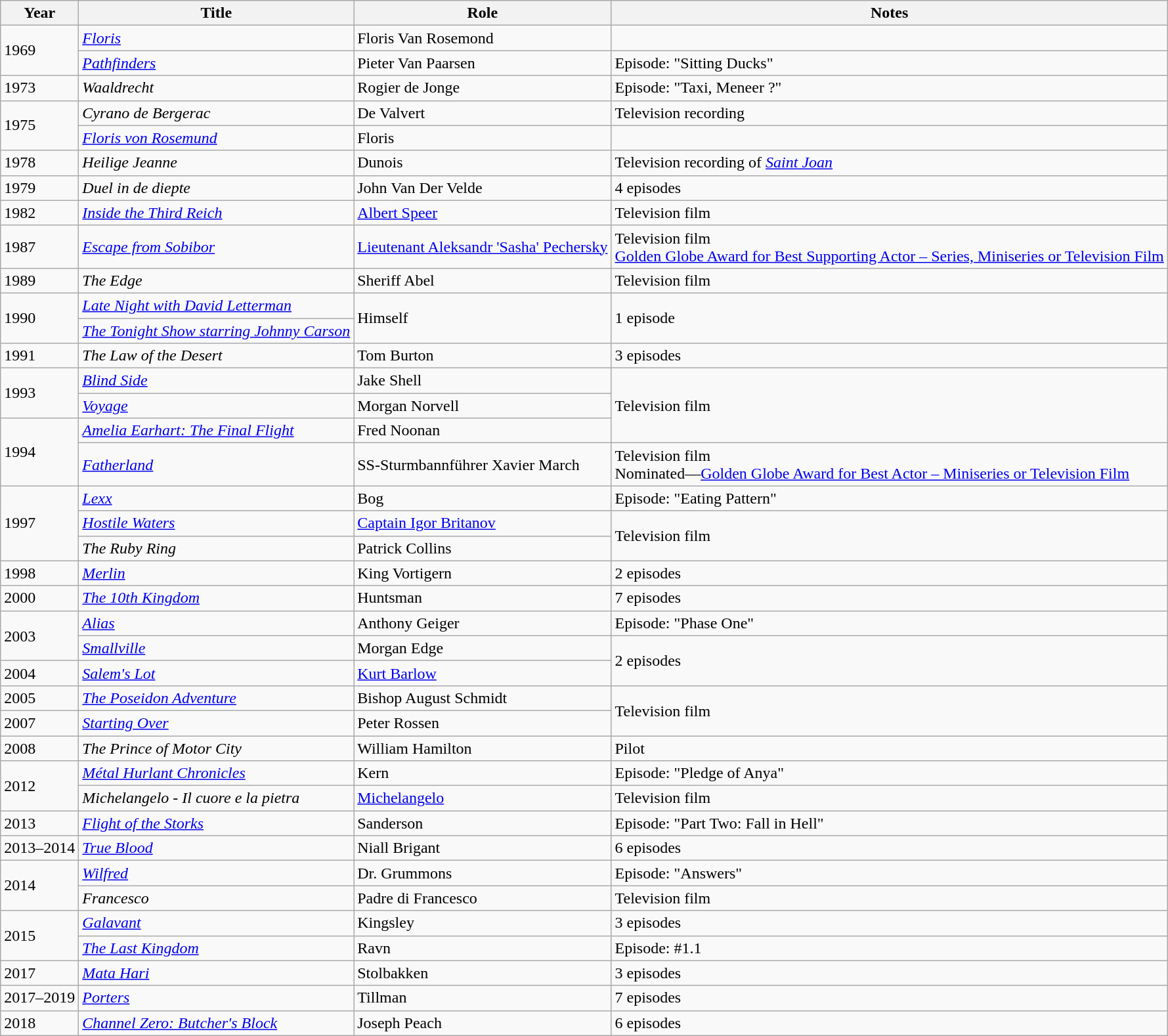<table class="wikitable sortable">
<tr>
<th>Year</th>
<th>Title</th>
<th>Role</th>
<th>Notes</th>
</tr>
<tr>
<td rowspan="2">1969</td>
<td><em><a href='#'>Floris</a></em></td>
<td>Floris Van Rosemond</td>
<td></td>
</tr>
<tr>
<td><em><a href='#'>Pathfinders</a></em></td>
<td>Pieter Van Paarsen</td>
<td>Episode: "Sitting Ducks"</td>
</tr>
<tr>
<td>1973</td>
<td><em>Waaldrecht</em></td>
<td>Rogier de Jonge</td>
<td>Episode: "Taxi, Meneer ?"</td>
</tr>
<tr>
<td rowspan="2">1975</td>
<td><em>Cyrano de Bergerac</em></td>
<td>De Valvert</td>
<td>Television recording</td>
</tr>
<tr>
<td><em><a href='#'>Floris von Rosemund</a></em></td>
<td>Floris</td>
<td></td>
</tr>
<tr>
<td>1978</td>
<td><em>Heilige Jeanne</em></td>
<td>Dunois</td>
<td>Television recording of <em><a href='#'>Saint Joan</a></em></td>
</tr>
<tr>
<td>1979</td>
<td><em>Duel in de diepte</em></td>
<td>John Van Der Velde</td>
<td>4 episodes</td>
</tr>
<tr>
<td>1982</td>
<td><em><a href='#'>Inside the Third Reich</a></em></td>
<td><a href='#'>Albert Speer</a></td>
<td>Television film</td>
</tr>
<tr>
<td>1987</td>
<td><em><a href='#'>Escape from Sobibor</a></em></td>
<td><a href='#'>Lieutenant Aleksandr 'Sasha' Pechersky</a></td>
<td>Television film<br><a href='#'>Golden Globe Award for Best Supporting Actor – Series, Miniseries or Television Film</a></td>
</tr>
<tr>
<td>1989</td>
<td><em>The Edge</em></td>
<td>Sheriff Abel</td>
<td>Television film</td>
</tr>
<tr>
<td rowspan="2">1990</td>
<td><em><a href='#'>Late Night with David Letterman</a></em></td>
<td rowspan="2">Himself</td>
<td rowspan="2">1 episode</td>
</tr>
<tr>
<td><em><a href='#'>The Tonight Show starring Johnny Carson</a></em></td>
</tr>
<tr>
<td>1991</td>
<td><em>The Law of the Desert</em></td>
<td>Tom Burton</td>
<td>3 episodes</td>
</tr>
<tr>
<td rowspan="2">1993</td>
<td><em><a href='#'>Blind Side</a></em></td>
<td>Jake Shell</td>
<td rowspan="3">Television film</td>
</tr>
<tr>
<td><em><a href='#'>Voyage</a></em></td>
<td>Morgan Norvell</td>
</tr>
<tr>
<td rowspan="2">1994</td>
<td><em><a href='#'>Amelia Earhart: The Final Flight</a></em></td>
<td>Fred Noonan</td>
</tr>
<tr>
<td><em><a href='#'>Fatherland</a></em></td>
<td>SS-Sturmbannführer Xavier March</td>
<td>Television film<br>Nominated—<a href='#'>Golden Globe Award for Best Actor – Miniseries or Television Film</a></td>
</tr>
<tr>
<td rowspan="3">1997</td>
<td><em><a href='#'>Lexx</a></em></td>
<td>Bog</td>
<td>Episode: "Eating Pattern"</td>
</tr>
<tr>
<td><em><a href='#'>Hostile Waters</a></em></td>
<td><a href='#'>Captain Igor Britanov</a></td>
<td rowspan="2">Television film</td>
</tr>
<tr>
<td><em>The Ruby Ring</em></td>
<td>Patrick Collins</td>
</tr>
<tr>
<td>1998</td>
<td><em><a href='#'>Merlin</a></em></td>
<td>King Vortigern</td>
<td>2 episodes</td>
</tr>
<tr>
<td>2000</td>
<td><em><a href='#'>The 10th Kingdom</a></em></td>
<td>Huntsman</td>
<td>7 episodes</td>
</tr>
<tr>
<td rowspan="2">2003</td>
<td><em><a href='#'>Alias</a></em></td>
<td>Anthony Geiger</td>
<td>Episode: "Phase One"</td>
</tr>
<tr>
<td><em><a href='#'>Smallville</a></em></td>
<td>Morgan Edge</td>
<td rowspan="2">2 episodes</td>
</tr>
<tr>
<td>2004</td>
<td><em><a href='#'>Salem's Lot</a></em></td>
<td><a href='#'>Kurt Barlow</a></td>
</tr>
<tr>
<td>2005</td>
<td><em><a href='#'>The Poseidon Adventure</a></em></td>
<td>Bishop August Schmidt</td>
<td rowspan="2">Television film</td>
</tr>
<tr>
<td>2007</td>
<td><em><a href='#'>Starting Over</a></em></td>
<td>Peter Rossen</td>
</tr>
<tr>
<td>2008</td>
<td><em>The Prince of Motor City</em></td>
<td>William Hamilton</td>
<td>Pilot</td>
</tr>
<tr>
<td rowspan="2">2012</td>
<td><em><a href='#'>Métal Hurlant Chronicles</a></em></td>
<td>Kern</td>
<td>Episode: "Pledge of Anya"</td>
</tr>
<tr>
<td><em>Michelangelo - Il cuore e la pietra</em></td>
<td><a href='#'>Michelangelo</a></td>
<td>Television film</td>
</tr>
<tr>
<td>2013</td>
<td><em><a href='#'>Flight of the Storks</a></em></td>
<td>Sanderson</td>
<td>Episode: "Part Two: Fall in Hell"</td>
</tr>
<tr>
<td>2013–2014</td>
<td><em><a href='#'>True Blood</a></em></td>
<td>Niall Brigant</td>
<td>6 episodes</td>
</tr>
<tr>
<td rowspan="2">2014</td>
<td><em><a href='#'>Wilfred</a></em></td>
<td>Dr. Grummons</td>
<td>Episode: "Answers"</td>
</tr>
<tr>
<td><em>Francesco</em></td>
<td>Padre di Francesco</td>
<td>Television film</td>
</tr>
<tr>
<td rowspan="2">2015</td>
<td><em><a href='#'>Galavant</a></em></td>
<td>Kingsley</td>
<td>3 episodes</td>
</tr>
<tr>
<td><em><a href='#'>The Last Kingdom</a></em></td>
<td>Ravn</td>
<td>Episode: #1.1</td>
</tr>
<tr>
<td>2017</td>
<td><em><a href='#'>Mata Hari</a></em></td>
<td>Stolbakken</td>
<td>3 episodes</td>
</tr>
<tr>
<td>2017–2019</td>
<td><em><a href='#'>Porters</a></em></td>
<td>Tillman</td>
<td>7 episodes</td>
</tr>
<tr>
<td>2018</td>
<td><em><a href='#'>Channel Zero: Butcher's Block</a></em></td>
<td>Joseph Peach</td>
<td>6 episodes</td>
</tr>
</table>
